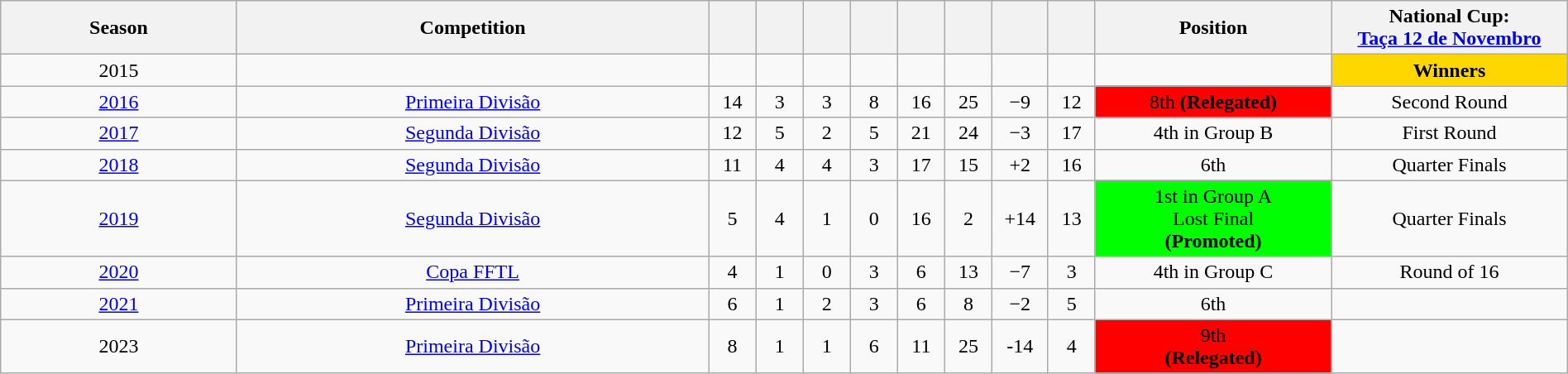<table class="wikitable" style="text-align:center; font-size:100%;width:100%; text-align:center">
<tr>
<th width="10%">Season</th>
<th width="20%">Competition</th>
<th width="2%"></th>
<th width="2%"></th>
<th width="2%"></th>
<th width="2%"></th>
<th width="2%"></th>
<th width="2%"></th>
<th width="2%"></th>
<th width="2%"></th>
<th width="10%">Position</th>
<th width="10%">National Cup:<br><a href='#'>Taça 12 de Novembro</a></th>
</tr>
<tr>
<td>2015</td>
<td></td>
<td></td>
<td></td>
<td></td>
<td></td>
<td></td>
<td></td>
<td></td>
<td></td>
<td></td>
<td bgcolor="Gold"><strong>Winners</strong></td>
</tr>
<tr>
<td><a href='#'>2016</a></td>
<td><a href='#'>Primeira Divisão</a></td>
<td>14</td>
<td>3</td>
<td>3</td>
<td>8</td>
<td>16</td>
<td>25</td>
<td>−9</td>
<td>12</td>
<td bgcolor="Red">8th <strong>(Relegated)</strong></td>
<td>Second Round</td>
</tr>
<tr>
<td><a href='#'>2017</a></td>
<td><a href='#'>Segunda Divisão</a></td>
<td>12</td>
<td>5</td>
<td>2</td>
<td>5</td>
<td>21</td>
<td>24</td>
<td>−3</td>
<td>17</td>
<td>4th in Group B</td>
<td>First Round</td>
</tr>
<tr>
<td><a href='#'>2018</a></td>
<td><a href='#'>Segunda Divisão</a></td>
<td>11</td>
<td>4</td>
<td>4</td>
<td>3</td>
<td>17</td>
<td>15</td>
<td>+2</td>
<td>16</td>
<td>6th</td>
<td>Quarter Finals</td>
</tr>
<tr>
<td><a href='#'>2019</a></td>
<td><a href='#'>Segunda Divisão</a></td>
<td>5</td>
<td>4</td>
<td>1</td>
<td>0</td>
<td>16</td>
<td>2</td>
<td>+14</td>
<td>13</td>
<td bgcolor="Lime">1st in Group A<br>Lost Final<br><strong>(Promoted)</strong></td>
<td>Quarter Finals</td>
</tr>
<tr>
<td><a href='#'>2020</a></td>
<td><a href='#'>Copa FFTL</a></td>
<td>4</td>
<td>1</td>
<td>0</td>
<td>3</td>
<td>6</td>
<td>13</td>
<td>−7</td>
<td>3</td>
<td>4th in Group C</td>
<td>Round of 16</td>
</tr>
<tr>
<td><a href='#'>2021</a></td>
<td><a href='#'>Primeira Divisão</a></td>
<td>6</td>
<td>1</td>
<td>2</td>
<td>3</td>
<td>6</td>
<td>8</td>
<td>−2</td>
<td>5</td>
<td>6th</td>
<td></td>
</tr>
<tr>
<td>2023</td>
<td><a href='#'>Primeira Divisão</a></td>
<td>8</td>
<td>1</td>
<td>1</td>
<td>6</td>
<td>11</td>
<td>25</td>
<td>-14</td>
<td>4</td>
<td bgcolor="Red">9th<br><strong>(Relegated)</strong></td>
<td></td>
</tr>
</table>
